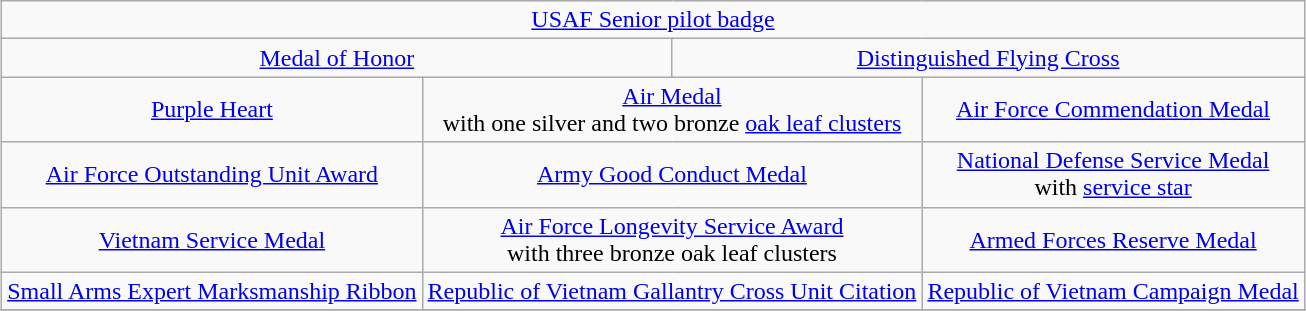<table class="wikitable" style="margin:1em auto; text-align:center;">
<tr>
<td colspan="12"><a href='#'>USAF Senior pilot badge</a></td>
</tr>
<tr>
<td colspan="6"><a href='#'>Medal of Honor</a></td>
<td colspan="6"><a href='#'>Distinguished Flying Cross</a></td>
</tr>
<tr>
<td colspan="4"><a href='#'>Purple Heart</a></td>
<td colspan="4"><a href='#'>Air Medal</a><br>with one silver and two bronze <a href='#'>oak leaf clusters</a></td>
<td colspan="4"><a href='#'>Air Force Commendation Medal</a></td>
</tr>
<tr>
<td colspan="4"><a href='#'>Air Force Outstanding Unit Award</a></td>
<td colspan="4"><a href='#'>Army Good Conduct Medal</a></td>
<td colspan="4"><a href='#'>National Defense Service Medal</a><br>with <a href='#'>service star</a></td>
</tr>
<tr>
<td colspan="4"><a href='#'>Vietnam Service Medal</a></td>
<td colspan="4"><a href='#'>Air Force Longevity Service Award</a><br>with three bronze oak leaf clusters</td>
<td colspan="4"><a href='#'>Armed Forces Reserve Medal</a></td>
</tr>
<tr>
<td colspan="4"><a href='#'>Small Arms Expert Marksmanship Ribbon</a></td>
<td colspan="4"><a href='#'>Republic of Vietnam Gallantry Cross Unit Citation</a></td>
<td colspan="4"><a href='#'>Republic of Vietnam Campaign Medal</a></td>
</tr>
<tr>
</tr>
</table>
